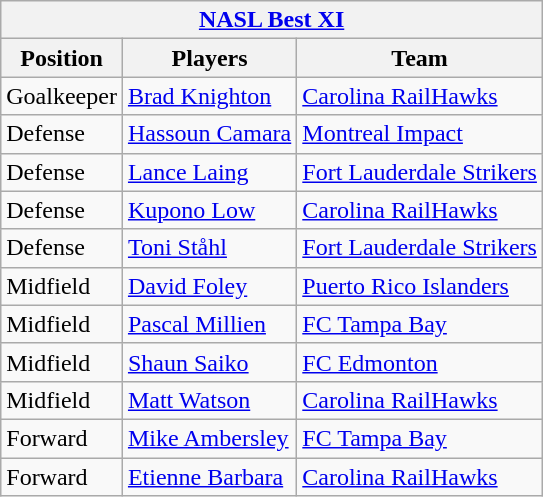<table class="wikitable">
<tr>
<th colspan=7><a href='#'>NASL Best XI</a></th>
</tr>
<tr>
<th>Position</th>
<th>Players</th>
<th>Team</th>
</tr>
<tr>
<td>Goalkeeper</td>
<td> <a href='#'>Brad Knighton</a></td>
<td><a href='#'>Carolina RailHawks</a></td>
</tr>
<tr>
<td>Defense</td>
<td> <a href='#'>Hassoun Camara</a></td>
<td><a href='#'>Montreal Impact</a></td>
</tr>
<tr>
<td>Defense</td>
<td> <a href='#'>Lance Laing</a></td>
<td><a href='#'>Fort Lauderdale Strikers</a></td>
</tr>
<tr>
<td>Defense</td>
<td> <a href='#'>Kupono Low</a></td>
<td><a href='#'>Carolina RailHawks</a></td>
</tr>
<tr>
<td>Defense</td>
<td> <a href='#'>Toni Ståhl</a></td>
<td><a href='#'>Fort Lauderdale Strikers</a></td>
</tr>
<tr>
<td>Midfield</td>
<td> <a href='#'>David Foley</a></td>
<td><a href='#'>Puerto Rico Islanders</a></td>
</tr>
<tr>
<td>Midfield</td>
<td> <a href='#'>Pascal Millien</a></td>
<td><a href='#'>FC Tampa Bay</a></td>
</tr>
<tr>
<td>Midfield</td>
<td> <a href='#'>Shaun Saiko</a></td>
<td><a href='#'>FC Edmonton</a></td>
</tr>
<tr>
<td>Midfield</td>
<td> <a href='#'>Matt Watson</a></td>
<td><a href='#'>Carolina RailHawks</a></td>
</tr>
<tr>
<td>Forward</td>
<td> <a href='#'>Mike Ambersley</a></td>
<td><a href='#'>FC Tampa Bay</a></td>
</tr>
<tr>
<td>Forward</td>
<td> <a href='#'>Etienne Barbara</a></td>
<td><a href='#'>Carolina RailHawks</a></td>
</tr>
</table>
